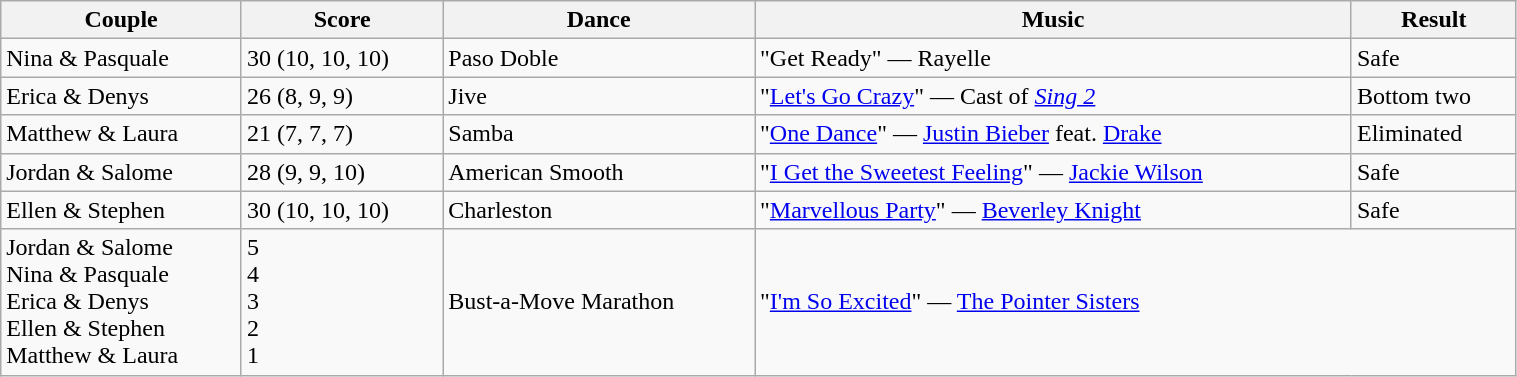<table class="wikitable" style="width:80%;">
<tr>
<th>Couple</th>
<th>Score</th>
<th>Dance</th>
<th>Music</th>
<th>Result</th>
</tr>
<tr>
<td>Nina & Pasquale</td>
<td>30 (10, 10, 10)</td>
<td>Paso Doble</td>
<td>"Get Ready" — Rayelle</td>
<td>Safe</td>
</tr>
<tr>
<td>Erica & Denys</td>
<td>26 (8, 9, 9)</td>
<td>Jive</td>
<td>"<a href='#'>Let's Go Crazy</a>" — Cast of <em><a href='#'>Sing 2</a></em></td>
<td>Bottom two</td>
</tr>
<tr>
<td>Matthew & Laura</td>
<td>21 (7, 7, 7)</td>
<td>Samba</td>
<td>"<a href='#'>One Dance</a>" — <a href='#'>Justin Bieber</a> feat. <a href='#'>Drake</a></td>
<td>Eliminated</td>
</tr>
<tr>
<td>Jordan & Salome</td>
<td>28 (9, 9, 10)</td>
<td>American Smooth</td>
<td>"<a href='#'>I Get the Sweetest Feeling</a>" — <a href='#'>Jackie Wilson</a></td>
<td>Safe</td>
</tr>
<tr>
<td>Ellen & Stephen</td>
<td>30 (10, 10, 10)</td>
<td>Charleston</td>
<td>"<a href='#'>Marvellous Party</a>" — <a href='#'>Beverley Knight</a></td>
<td>Safe</td>
</tr>
<tr>
<td>Jordan & Salome<br>Nina & Pasquale<br>Erica & Denys<br>Ellen & Stephen<br>Matthew & Laura</td>
<td>5<br>4<br>3<br>2<br>1</td>
<td>Bust-a-Move Marathon</td>
<td colspan="2">"<a href='#'>I'm So Excited</a>" — <a href='#'>The Pointer Sisters</a></td>
</tr>
</table>
